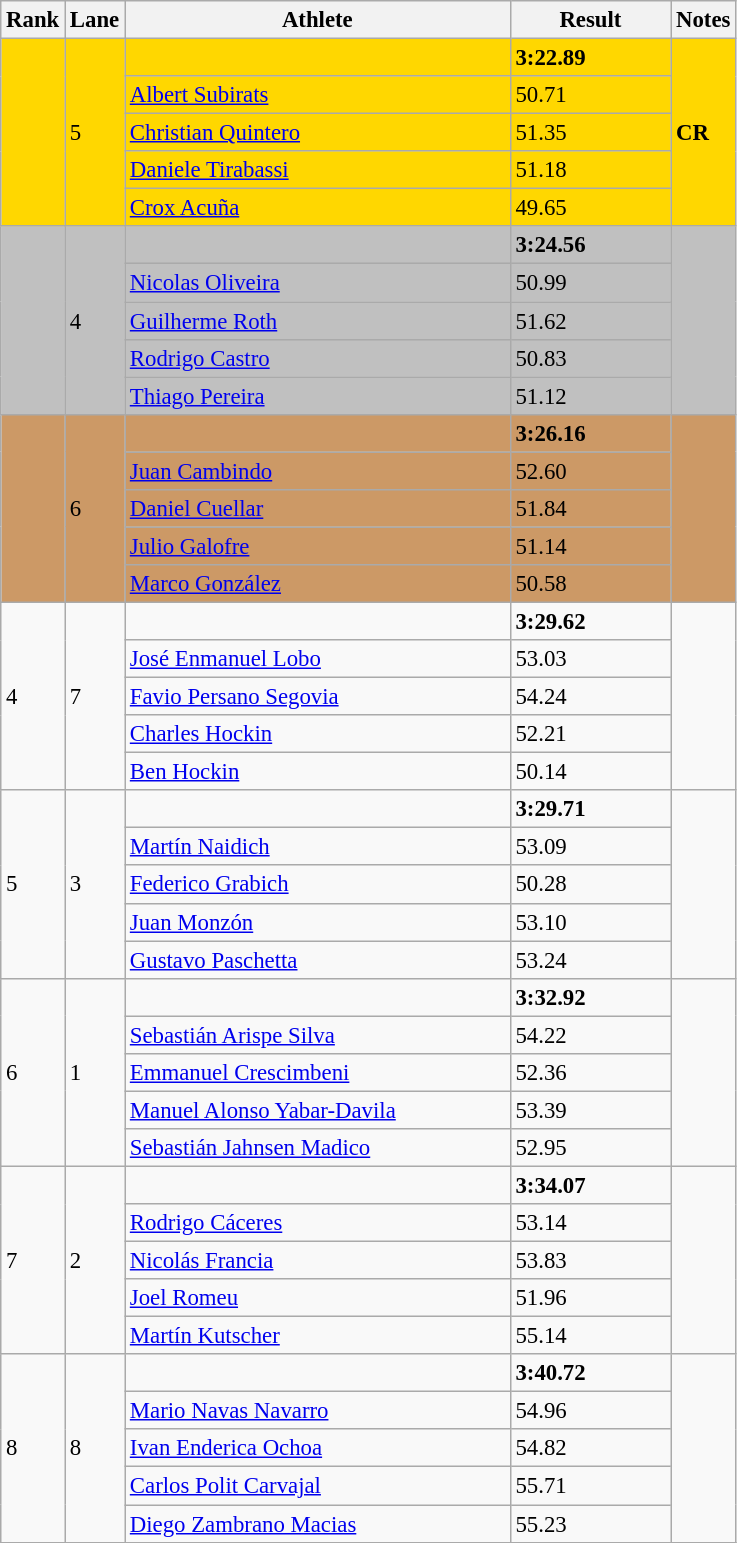<table class="wikitable" style="font-size:95%" style="width:35em;" style="text-align:center">
<tr>
<th>Rank</th>
<th>Lane</th>
<th width=250>Athlete</th>
<th width=100>Result</th>
<th>Notes</th>
</tr>
<tr bgcolor=gold>
<td rowspan=5></td>
<td rowspan=5>5</td>
<td align=left></td>
<td><strong>3:22.89</strong></td>
<td rowspan=5><strong>CR</strong></td>
</tr>
<tr bgcolor=gold>
<td align=left><a href='#'>Albert Subirats</a></td>
<td>50.71</td>
</tr>
<tr bgcolor=gold>
<td align=left><a href='#'>Christian Quintero</a></td>
<td>51.35</td>
</tr>
<tr bgcolor=gold>
<td align=left><a href='#'>Daniele Tirabassi</a></td>
<td>51.18</td>
</tr>
<tr bgcolor=gold>
<td align=left><a href='#'>Crox Acuña</a></td>
<td>49.65</td>
</tr>
<tr bgcolor=silver>
<td rowspan=5></td>
<td rowspan=5>4</td>
<td align=left></td>
<td><strong>3:24.56</strong></td>
<td rowspan=5></td>
</tr>
<tr bgcolor=silver>
<td align=left><a href='#'>Nicolas Oliveira</a></td>
<td>50.99</td>
</tr>
<tr bgcolor=silver>
<td align=left><a href='#'>Guilherme Roth</a></td>
<td>51.62</td>
</tr>
<tr bgcolor=silver>
<td align=left><a href='#'>Rodrigo Castro</a></td>
<td>50.83</td>
</tr>
<tr bgcolor=silver>
<td align=left><a href='#'>Thiago Pereira</a></td>
<td>51.12</td>
</tr>
<tr bgcolor=cc9966>
<td rowspan=5></td>
<td rowspan=5>6</td>
<td align=left></td>
<td><strong>3:26.16</strong></td>
<td rowspan=5></td>
</tr>
<tr bgcolor=cc9966>
<td align=left><a href='#'>Juan Cambindo</a></td>
<td>52.60</td>
</tr>
<tr bgcolor=cc9966>
<td align=left><a href='#'>Daniel Cuellar</a></td>
<td>51.84</td>
</tr>
<tr bgcolor=cc9966>
<td align=left><a href='#'>Julio Galofre</a></td>
<td>51.14</td>
</tr>
<tr bgcolor=cc9966>
<td align=left><a href='#'>Marco González</a></td>
<td>50.58</td>
</tr>
<tr>
<td rowspan=5>4</td>
<td rowspan=5>7</td>
<td align=left></td>
<td><strong>3:29.62</strong></td>
<td rowspan=5></td>
</tr>
<tr>
<td align=left><a href='#'>José Enmanuel Lobo</a></td>
<td>53.03</td>
</tr>
<tr>
<td align=left><a href='#'>Favio Persano Segovia</a></td>
<td>54.24</td>
</tr>
<tr>
<td align=left><a href='#'>Charles Hockin</a></td>
<td>52.21</td>
</tr>
<tr>
<td align=left><a href='#'>Ben Hockin</a></td>
<td>50.14</td>
</tr>
<tr>
<td rowspan=5>5</td>
<td rowspan=5>3</td>
<td align=left></td>
<td><strong>3:29.71</strong></td>
<td rowspan=5></td>
</tr>
<tr>
<td align=left><a href='#'>Martín Naidich</a></td>
<td>53.09</td>
</tr>
<tr>
<td align=left><a href='#'>Federico Grabich</a></td>
<td>50.28</td>
</tr>
<tr>
<td align=left><a href='#'>Juan Monzón</a></td>
<td>53.10</td>
</tr>
<tr>
<td align=left><a href='#'>Gustavo Paschetta</a></td>
<td>53.24</td>
</tr>
<tr>
<td rowspan=5>6</td>
<td rowspan=5>1</td>
<td align=left></td>
<td><strong>3:32.92</strong></td>
<td rowspan=5></td>
</tr>
<tr>
<td align=left><a href='#'>Sebastián Arispe Silva</a></td>
<td>54.22</td>
</tr>
<tr>
<td align=left><a href='#'>Emmanuel Crescimbeni</a></td>
<td>52.36</td>
</tr>
<tr>
<td align=left><a href='#'>Manuel Alonso Yabar-Davila</a></td>
<td>53.39</td>
</tr>
<tr>
<td align=left><a href='#'>Sebastián Jahnsen Madico</a></td>
<td>52.95</td>
</tr>
<tr>
<td rowspan=5>7</td>
<td rowspan=5>2</td>
<td align=left></td>
<td><strong>3:34.07</strong></td>
<td rowspan=5></td>
</tr>
<tr>
<td align=left><a href='#'>Rodrigo Cáceres</a></td>
<td>53.14</td>
</tr>
<tr>
<td align=left><a href='#'>Nicolás Francia</a></td>
<td>53.83</td>
</tr>
<tr>
<td align=left><a href='#'>Joel Romeu</a></td>
<td>51.96</td>
</tr>
<tr>
<td align=left><a href='#'>Martín Kutscher</a></td>
<td>55.14</td>
</tr>
<tr>
<td rowspan=5>8</td>
<td rowspan=5>8</td>
<td align=left></td>
<td><strong>3:40.72</strong></td>
<td rowspan=5></td>
</tr>
<tr>
<td align=left><a href='#'>Mario Navas Navarro</a></td>
<td>54.96</td>
</tr>
<tr>
<td align=left><a href='#'>Ivan Enderica Ochoa</a></td>
<td>54.82</td>
</tr>
<tr>
<td align=left><a href='#'>Carlos Polit Carvajal</a></td>
<td>55.71</td>
</tr>
<tr>
<td align=left><a href='#'>Diego Zambrano Macias</a></td>
<td>55.23</td>
</tr>
<tr>
</tr>
</table>
